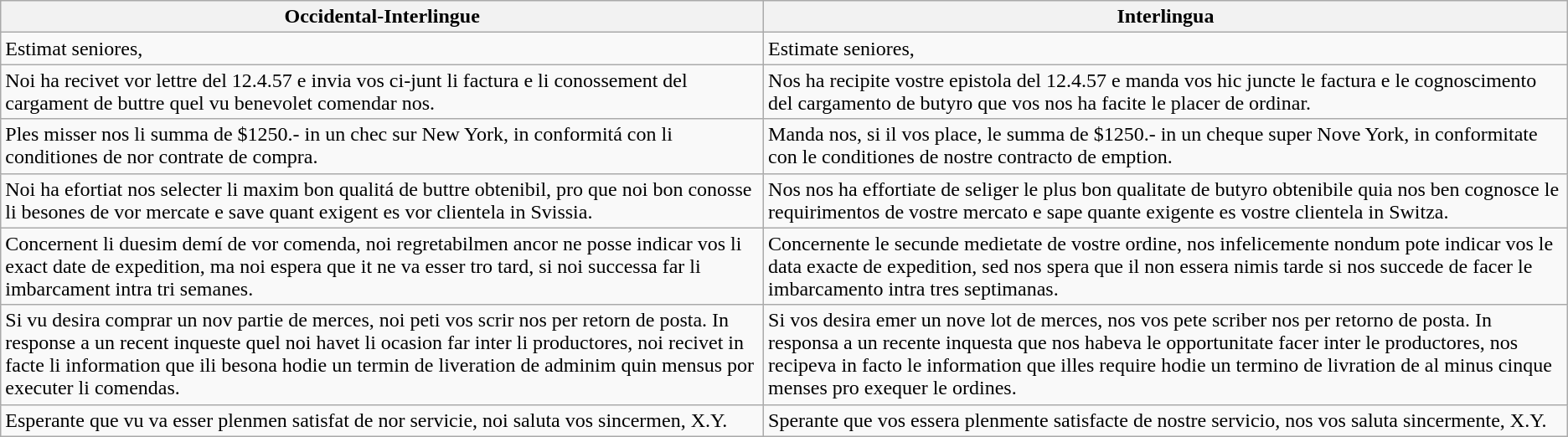<table class="wikitable">
<tr>
<th>Occidental-Interlingue</th>
<th>Interlingua</th>
</tr>
<tr>
<td>Estimat seniores,</td>
<td>Estimate seniores,</td>
</tr>
<tr>
<td>Noi ha recivet vor lettre del 12.4.57 e invia vos ci-junt li factura e li conossement del cargament de buttre quel vu benevolet comendar nos.</td>
<td>Nos ha recipite vostre epistola del 12.4.57 e manda vos hic juncte le factura e le cognoscimento del cargamento de butyro que vos nos ha facite le placer de ordinar.</td>
</tr>
<tr>
<td>Ples misser nos li summa de $1250.- in un chec sur New York, in conformitá con li conditiones de nor contrate de compra.</td>
<td>Manda nos, si il vos place, le summa de $1250.- in un cheque super Nove York, in conformitate con le conditiones de nostre contracto de emption.</td>
</tr>
<tr>
<td>Noi ha efortiat nos selecter li maxim bon qualitá de buttre obtenibil, pro que noi bon conosse li besones de vor mercate e save quant exigent es vor clientela in Svissia.</td>
<td>Nos nos ha effortiate de seliger le plus bon qualitate de butyro obtenibile quia nos ben cognosce le requirimentos de vostre mercato e sape quante exigente es vostre clientela in Switza.</td>
</tr>
<tr>
<td>Concernent li duesim demí de vor comenda, noi regretabilmen ancor ne posse indicar vos li exact date de expedition, ma noi espera que it ne va esser tro tard, si noi successa far li imbarcament intra tri semanes.</td>
<td>Concernente le secunde medietate de vostre ordine, nos infelicemente nondum pote indicar vos le data exacte de expedition, sed nos spera que il non essera nimis tarde si nos succede de facer le imbarcamento intra tres septimanas.</td>
</tr>
<tr>
<td>Si vu desira comprar un nov partie de merces, noi peti vos scrir nos per retorn de posta. In response a un recent inqueste quel noi havet li ocasion far inter li productores, noi recivet in facte li information que ili besona hodie un termin de liveration de adminim quin mensus por executer li comendas.</td>
<td>Si vos desira emer un nove lot de merces, nos vos pete scriber nos per retorno de posta. In responsa a un recente inquesta que nos habeva le opportunitate facer inter le productores, nos recipeva in facto le information que illes require hodie un termino de livration de al minus cinque menses pro exequer le ordines.</td>
</tr>
<tr>
<td>Esperante que vu va esser plenmen satisfat de nor servicie, noi saluta vos sincermen, X.Y.</td>
<td>Sperante que vos essera plenmente satisfacte de nostre servicio, nos vos saluta sincermente, X.Y.</td>
</tr>
</table>
